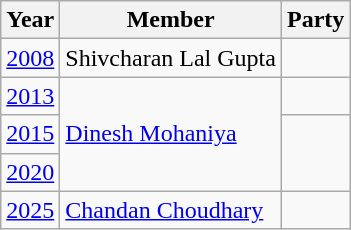<table class="wikitable">
<tr>
<th>Year</th>
<th>Member</th>
<th colspan="2">Party</th>
</tr>
<tr>
<td><a href='#'>2008</a></td>
<td>Shivcharan Lal Gupta</td>
<td></td>
</tr>
<tr>
<td><a href='#'>2013</a></td>
<td rowspan="3"><a href='#'>Dinesh Mohaniya</a></td>
<td></td>
</tr>
<tr>
<td><a href='#'>2015</a></td>
</tr>
<tr>
<td><a href='#'>2020</a></td>
</tr>
<tr>
<td><a href='#'>2025</a></td>
<td><a href='#'>Chandan Choudhary</a></td>
<td></td>
</tr>
</table>
